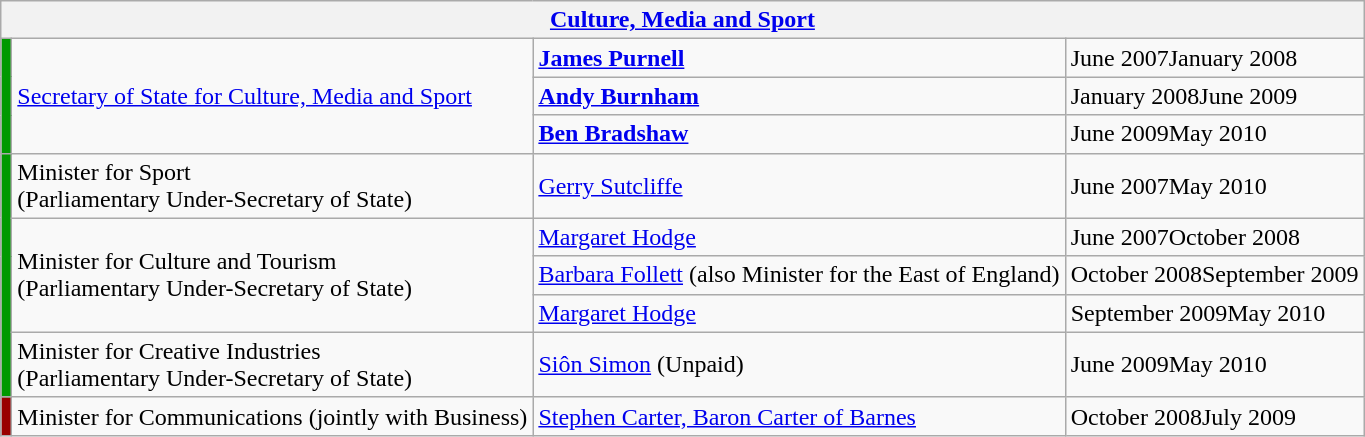<table class="wikitable">
<tr>
<th colspan=4><a href='#'>Culture, Media and Sport</a></th>
</tr>
<tr>
<td rowspan=3 bgcolor="009900"></td>
<td rowspan=3><a href='#'>Secretary of State for Culture, Media and Sport</a></td>
<td><strong><a href='#'>James Purnell</a></strong></td>
<td>June 2007January 2008</td>
</tr>
<tr>
<td><strong><a href='#'>Andy Burnham</a></strong></td>
<td>January 2008June 2009</td>
</tr>
<tr>
<td><strong><a href='#'>Ben Bradshaw</a></strong></td>
<td>June 2009May 2010</td>
</tr>
<tr>
<td rowspan=5 bgcolor="009900"></td>
<td>Minister for Sport<br>(Parliamentary Under-Secretary of State)</td>
<td><a href='#'>Gerry Sutcliffe</a></td>
<td>June 2007May 2010</td>
</tr>
<tr>
<td rowspan=3>Minister for Culture and Tourism<br>(Parliamentary Under-Secretary of State)</td>
<td><a href='#'>Margaret Hodge</a></td>
<td>June 2007October 2008</td>
</tr>
<tr>
<td><a href='#'>Barbara Follett</a> (also Minister for the East of England)</td>
<td>October 2008September 2009</td>
</tr>
<tr>
<td><a href='#'>Margaret Hodge</a></td>
<td>September 2009May 2010</td>
</tr>
<tr>
<td>Minister for Creative Industries<br>(Parliamentary Under-Secretary of State)</td>
<td><a href='#'>Siôn Simon</a> (Unpaid)</td>
<td>June 2009May 2010</td>
</tr>
<tr>
<td rowspan=1 bgcolor="990000"></td>
<td>Minister for Communications (jointly with Business)</td>
<td><a href='#'>Stephen Carter, Baron Carter of Barnes</a></td>
<td>October 2008July 2009</td>
</tr>
</table>
